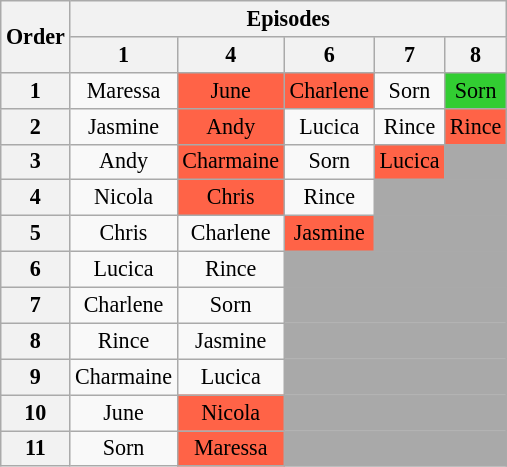<table class="wikitable" style="text-align:center; font-size:92%">
<tr>
<th rowspan=2>Order</th>
<th colspan="14">Episodes</th>
</tr>
<tr>
<th>1</th>
<th>4</th>
<th>6</th>
<th>7</th>
<th>8</th>
</tr>
<tr>
<th>1</th>
<td>Maressa</td>
<td bgcolor="tomato">June</td>
<td bgcolor="tomato">Charlene</td>
<td>Sorn</td>
<td bgcolor=limegreen>Sorn</td>
</tr>
<tr>
<th>2</th>
<td>Jasmine</td>
<td bgcolor="tomato">Andy</td>
<td>Lucica</td>
<td>Rince</td>
<td bgcolor="tomato">Rince</td>
</tr>
<tr>
<th>3</th>
<td>Andy</td>
<td bgcolor="tomato">Charmaine</td>
<td>Sorn</td>
<td bgcolor="tomato">Lucica</td>
<td colspan="16" style="background:darkgrey;"></td>
</tr>
<tr>
<th>4</th>
<td>Nicola</td>
<td bgcolor="tomato">Chris</td>
<td>Rince</td>
<td colspan="16" style="background:darkgrey;"></td>
</tr>
<tr>
<th>5</th>
<td>Chris</td>
<td>Charlene</td>
<td bgcolor="tomato">Jasmine</td>
<td colspan="16" style="background:darkgrey;"></td>
</tr>
<tr>
<th>6</th>
<td>Lucica</td>
<td>Rince</td>
<td colspan="16" style="background:darkgrey;"></td>
</tr>
<tr>
<th>7</th>
<td>Charlene</td>
<td>Sorn</td>
<td colspan="16" style="background:darkgrey;"></td>
</tr>
<tr>
<th>8</th>
<td>Rince</td>
<td>Jasmine</td>
<td colspan="16" style="background:darkgrey;"></td>
</tr>
<tr>
<th>9</th>
<td>Charmaine</td>
<td>Lucica</td>
<td colspan="16" style="background:darkgrey;"></td>
</tr>
<tr>
<th>10</th>
<td>June</td>
<td bgcolor="tomato">Nicola</td>
<td colspan="16" style="background:darkgrey;"></td>
</tr>
<tr>
<th>11</th>
<td>Sorn</td>
<td bgcolor="tomato">Maressa</td>
<td colspan="16" style="background:darkgrey;"></td>
</tr>
</table>
